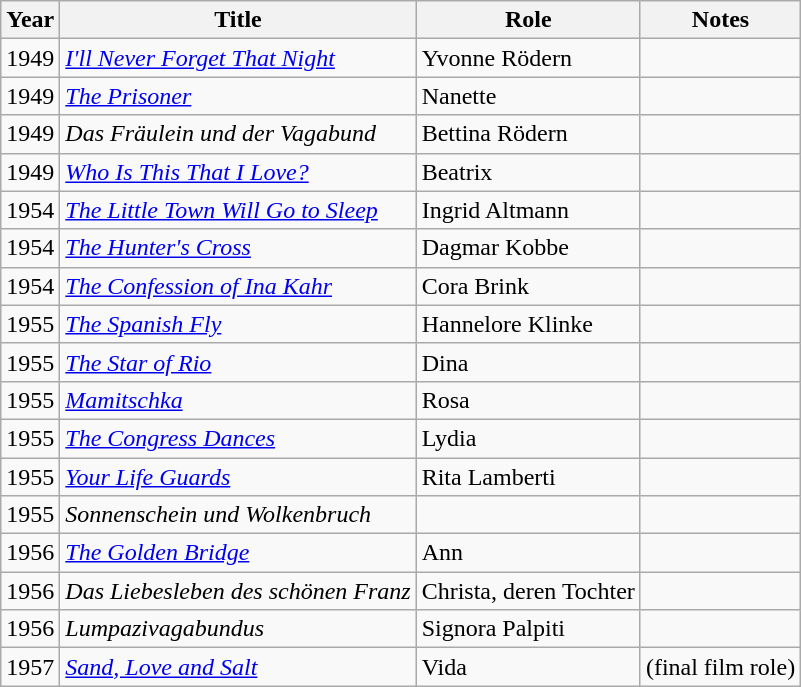<table class="wikitable">
<tr>
<th>Year</th>
<th>Title</th>
<th>Role</th>
<th>Notes</th>
</tr>
<tr>
<td>1949</td>
<td><em><a href='#'>I'll Never Forget That Night</a></em></td>
<td>Yvonne Rödern</td>
<td></td>
</tr>
<tr>
<td>1949</td>
<td><em><a href='#'>The Prisoner</a></em></td>
<td>Nanette</td>
<td></td>
</tr>
<tr>
<td>1949</td>
<td><em>Das Fräulein und der Vagabund</em></td>
<td>Bettina Rödern</td>
<td></td>
</tr>
<tr>
<td>1949</td>
<td><em><a href='#'>Who Is This That I Love?</a></em></td>
<td>Beatrix</td>
<td></td>
</tr>
<tr>
<td>1954</td>
<td><em><a href='#'>The Little Town Will Go to Sleep</a></em></td>
<td>Ingrid Altmann</td>
<td></td>
</tr>
<tr>
<td>1954</td>
<td><em><a href='#'>The Hunter's Cross</a></em></td>
<td>Dagmar Kobbe</td>
<td></td>
</tr>
<tr>
<td>1954</td>
<td><em><a href='#'>The Confession of Ina Kahr</a></em></td>
<td>Cora Brink</td>
<td></td>
</tr>
<tr>
<td>1955</td>
<td><em><a href='#'>The Spanish Fly</a></em></td>
<td>Hannelore Klinke</td>
<td></td>
</tr>
<tr>
<td>1955</td>
<td><em><a href='#'>The Star of Rio</a></em></td>
<td>Dina</td>
<td></td>
</tr>
<tr>
<td>1955</td>
<td><em><a href='#'>Mamitschka</a></em></td>
<td>Rosa</td>
<td></td>
</tr>
<tr>
<td>1955</td>
<td><em><a href='#'>The Congress Dances</a></em></td>
<td>Lydia</td>
<td></td>
</tr>
<tr>
<td>1955</td>
<td><em><a href='#'>Your Life Guards</a></em></td>
<td>Rita Lamberti</td>
<td></td>
</tr>
<tr>
<td>1955</td>
<td><em>Sonnenschein und Wolkenbruch</em></td>
<td></td>
<td></td>
</tr>
<tr>
<td>1956</td>
<td><em><a href='#'>The Golden Bridge</a></em></td>
<td>Ann</td>
<td></td>
</tr>
<tr>
<td>1956</td>
<td><em>Das Liebesleben des schönen Franz</em></td>
<td>Christa, deren Tochter</td>
<td></td>
</tr>
<tr>
<td>1956</td>
<td><em>Lumpazivagabundus</em></td>
<td>Signora Palpiti</td>
<td></td>
</tr>
<tr>
<td>1957</td>
<td><em><a href='#'>Sand, Love and Salt</a></em></td>
<td>Vida</td>
<td>(final film role)</td>
</tr>
</table>
